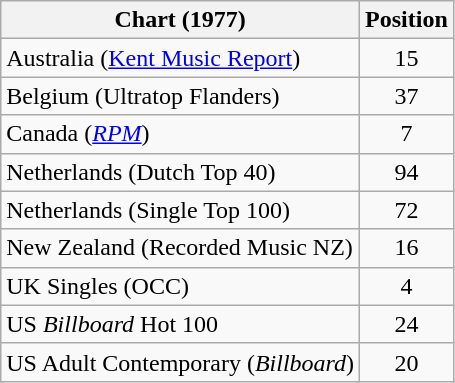<table class="wikitable sortable">
<tr>
<th align="left">Chart (1977)</th>
<th style="text-align:center;">Position</th>
</tr>
<tr>
<td>Australia (<a href='#'>Kent Music Report</a>)</td>
<td style="text-align:center;">15</td>
</tr>
<tr>
<td>Belgium (Ultratop Flanders)</td>
<td style="text-align:center;">37</td>
</tr>
<tr>
<td>Canada (<em><a href='#'>RPM</a></em>)</td>
<td style="text-align:center;">7</td>
</tr>
<tr>
<td>Netherlands (Dutch Top 40)</td>
<td style="text-align:center;">94</td>
</tr>
<tr>
<td>Netherlands (Single Top 100)</td>
<td style="text-align:center;">72</td>
</tr>
<tr>
<td>New Zealand (Recorded Music NZ)</td>
<td style="text-align:center;">16</td>
</tr>
<tr>
<td>UK Singles (OCC)</td>
<td style="text-align:center;">4</td>
</tr>
<tr>
<td>US <em>Billboard</em> Hot 100 </td>
<td style="text-align:center;">24</td>
</tr>
<tr>
<td>US Adult Contemporary (<em>Billboard</em>)</td>
<td style="text-align:center;">20</td>
</tr>
</table>
